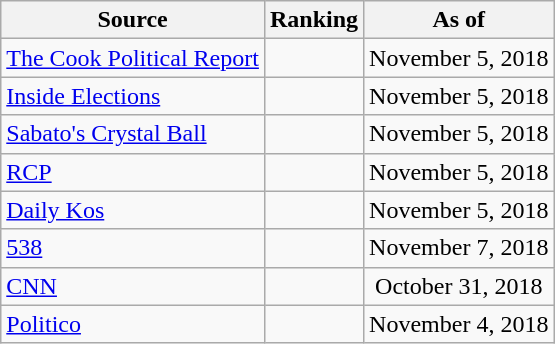<table class="wikitable" style="text-align:center">
<tr>
<th>Source</th>
<th>Ranking</th>
<th>As of</th>
</tr>
<tr>
<td align=left><a href='#'>The Cook Political Report</a></td>
<td></td>
<td>November 5, 2018</td>
</tr>
<tr>
<td align=left><a href='#'>Inside Elections</a></td>
<td></td>
<td>November 5, 2018</td>
</tr>
<tr>
<td align=left><a href='#'>Sabato's Crystal Ball</a></td>
<td></td>
<td>November 5, 2018</td>
</tr>
<tr>
<td align="left"><a href='#'>RCP</a></td>
<td></td>
<td>November 5, 2018</td>
</tr>
<tr>
<td align="left"><a href='#'>Daily Kos</a></td>
<td></td>
<td>November 5, 2018</td>
</tr>
<tr>
<td align="left"><a href='#'>538</a></td>
<td></td>
<td>November 7, 2018</td>
</tr>
<tr>
<td align="left"><a href='#'>CNN</a></td>
<td></td>
<td>October 31, 2018</td>
</tr>
<tr>
<td align="left"><a href='#'>Politico</a></td>
<td></td>
<td>November 4, 2018</td>
</tr>
</table>
